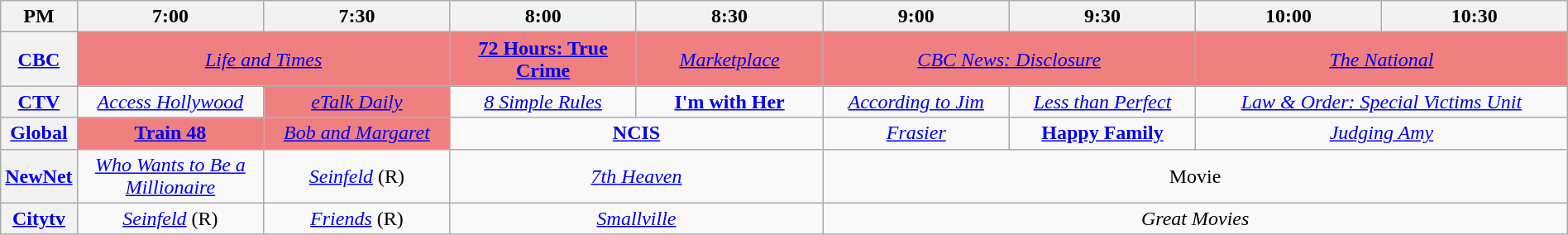<table class="wikitable" width="100%">
<tr>
<th width="4%">PM</th>
<th width="12%">7:00</th>
<th width="12%">7:30</th>
<th width="12%">8:00</th>
<th width="12%">8:30</th>
<th width="12%">9:00</th>
<th width="12%">9:30</th>
<th width="12%">10:00</th>
<th width="12%">10:30</th>
</tr>
<tr align="center">
<th><a href='#'>CBC</a></th>
<td colspan="2" align=center bgcolor="#F08080"><em><a href='#'>Life and Times</a></em></td>
<td colspan="1" align=center bgcolor="#F08080"><strong><a href='#'>72 Hours: True Crime</a></strong></td>
<td colspan="1" align=center bgcolor="#F08080"><em><a href='#'>Marketplace</a></em></td>
<td colspan="2" align=center bgcolor="#F08080"><em><a href='#'>CBC News: Disclosure</a></em></td>
<td colspan="2" align=center bgcolor="#F08080"><em><a href='#'>The National</a></em></td>
</tr>
<tr align="center">
<th><a href='#'>CTV</a></th>
<td colspan="1" align=center><em><a href='#'>Access Hollywood</a></em></td>
<td colspan="1" align=center bgcolor="#F08080"><em><a href='#'>eTalk Daily</a></em></td>
<td colspan="1" align=center><em><a href='#'>8 Simple Rules</a></em></td>
<td colspan="1" align=center><strong><a href='#'>I'm with Her</a></strong></td>
<td colspan="1" align=center><em><a href='#'>According to Jim</a></em></td>
<td colspan="1" align=center><em><a href='#'>Less than Perfect</a></em></td>
<td colspan="2" align=center><em><a href='#'>Law & Order: Special Victims Unit</a></em></td>
</tr>
<tr align="center">
<th><a href='#'>Global</a></th>
<td colspan="1" align=center bgcolor="#F08080"><strong><a href='#'>Train 48</a></strong></td>
<td colspan="1" align=center bgcolor="#F08080"><em><a href='#'>Bob and Margaret</a></em></td>
<td colspan="2" align=center><strong><a href='#'>NCIS</a></strong></td>
<td colspan="1" align=center><em><a href='#'>Frasier</a></em></td>
<td colspan="1" align=center><strong><a href='#'>Happy Family</a></strong></td>
<td colspan="2" align=center><em><a href='#'>Judging Amy</a></em></td>
</tr>
<tr align="center">
<th><a href='#'>NewNet</a></th>
<td colspan="1" align=center><em><a href='#'>Who Wants to Be a Millionaire</a></em></td>
<td colspan="1" align=center><em><a href='#'>Seinfeld</a></em> (R)</td>
<td colspan="2" align=center><em><a href='#'>7th Heaven</a></em></td>
<td colspan="4" align=center>Movie</td>
</tr>
<tr align="center">
<th><a href='#'>Citytv</a></th>
<td colspan="1" align=center><em><a href='#'>Seinfeld</a></em> (R)</td>
<td colspan="1" align=center><em><a href='#'>Friends</a></em> (R)</td>
<td colspan="2" align=center><em><a href='#'>Smallville</a></em></td>
<td colspan="4" align=center><em>Great Movies</em></td>
</tr>
</table>
